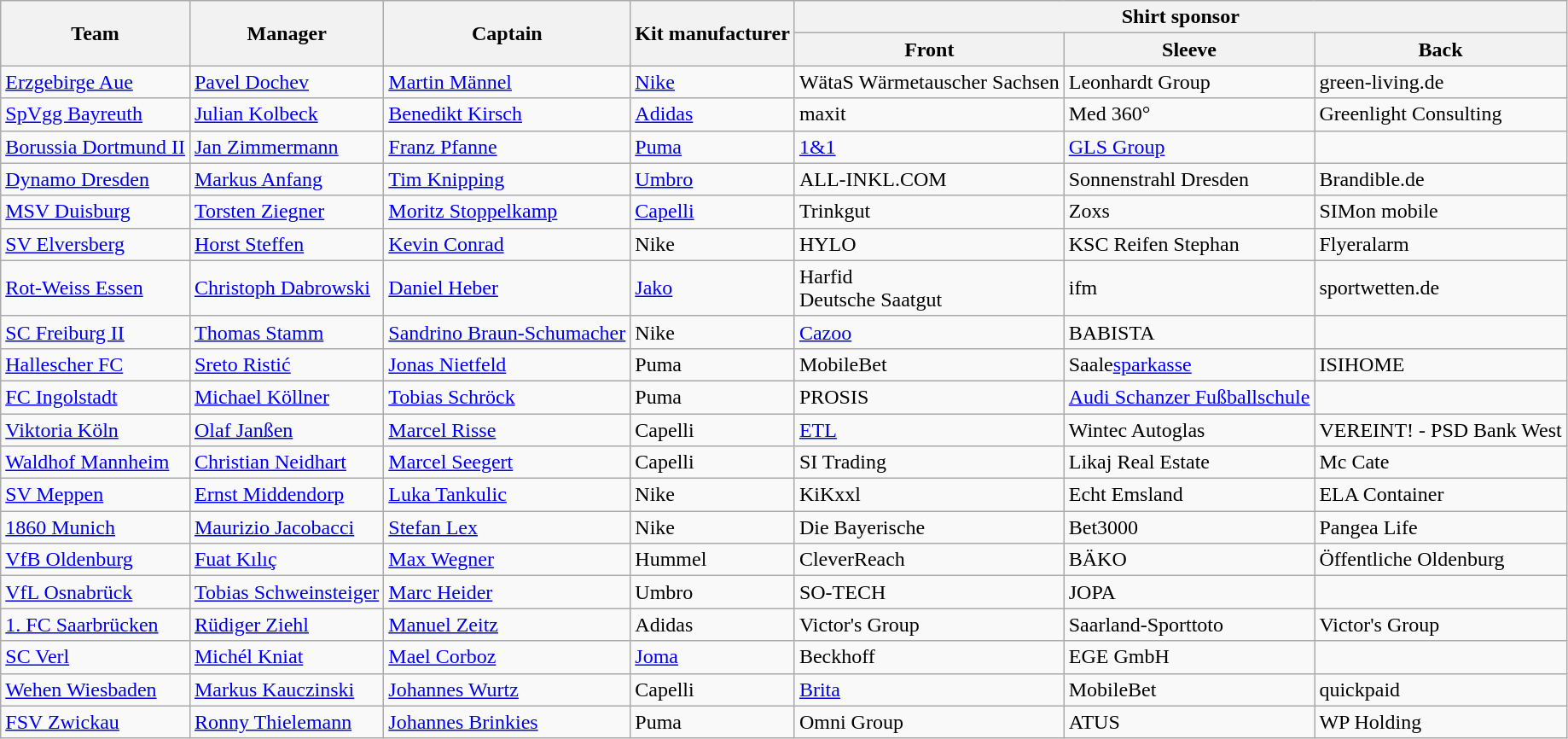<table class="wikitable sortable">
<tr>
<th rowspan=2>Team</th>
<th rowspan=2>Manager</th>
<th rowspan=2>Captain</th>
<th rowspan=2>Kit manufacturer</th>
<th colspan=3>Shirt sponsor</th>
</tr>
<tr>
<th>Front</th>
<th>Sleeve</th>
<th>Back</th>
</tr>
<tr>
<td data-sort-value="Aue"><a href='#'>Erzgebirge Aue</a></td>
<td data-sort-value="Dochev, Pavel"> <a href='#'>Pavel Dochev</a></td>
<td data-sort-value="Mannel, Martin"> <a href='#'>Martin Männel</a></td>
<td><a href='#'>Nike</a></td>
<td>WätaS Wärmetauscher Sachsen</td>
<td>Leonhardt Group</td>
<td>green-living.de</td>
</tr>
<tr>
<td data-sort-value="Bayreuth"><a href='#'>SpVgg Bayreuth</a></td>
<td data-sort-value="Kolbeck, Julian"> <a href='#'>Julian Kolbeck</a></td>
<td data-sort-value="Kirsch, Benedikt"> <a href='#'>Benedikt Kirsch</a></td>
<td><a href='#'>Adidas</a></td>
<td>maxit</td>
<td>Med 360°</td>
<td>Greenlight Consulting</td>
</tr>
<tr>
<td data-sort-value="Dortmund"><a href='#'>Borussia Dortmund II</a></td>
<td data-sort-value="Zimmerman, Jan"> <a href='#'>Jan Zimmermann</a></td>
<td data-sort-value="Pfanne, Franz"> <a href='#'>Franz Pfanne</a></td>
<td><a href='#'>Puma</a></td>
<td><a href='#'>1&1</a></td>
<td><a href='#'>GLS Group</a></td>
<td></td>
</tr>
<tr>
<td data-sort-value="Dresden"><a href='#'>Dynamo Dresden</a></td>
<td data-sort-value="Anfang, Markus"> <a href='#'>Markus Anfang</a></td>
<td data-sort-value="Knipping, Tim"> <a href='#'>Tim Knipping</a></td>
<td><a href='#'>Umbro</a></td>
<td>ALL-INKL.COM</td>
<td>Sonnenstrahl Dresden</td>
<td>Brandible.de</td>
</tr>
<tr>
<td data-sort-value="Duisburg"><a href='#'>MSV Duisburg</a></td>
<td data-sort-value="Ziegner, Torsten"> <a href='#'>Torsten Ziegner</a></td>
<td data-sort-value="Stoppelkamp, Moritz"> <a href='#'>Moritz Stoppelkamp</a></td>
<td><a href='#'>Capelli</a></td>
<td>Trinkgut</td>
<td>Zoxs</td>
<td>SIMon mobile</td>
</tr>
<tr>
<td data-sort-value="Elversberg"><a href='#'>SV Elversberg</a></td>
<td data-sort-value="Steffen, Horst"> <a href='#'>Horst Steffen</a></td>
<td data-sort-value="Conrad, Kevin"> <a href='#'>Kevin Conrad</a></td>
<td>Nike</td>
<td>HYLO</td>
<td>KSC Reifen Stephan</td>
<td>Flyeralarm</td>
</tr>
<tr>
<td data-sort-value="Essen"><a href='#'>Rot-Weiss Essen</a></td>
<td data-sort-value="Dabrowski, Christoph"> <a href='#'>Christoph Dabrowski</a></td>
<td data-sort-value="Heber, Daniel"> <a href='#'>Daniel Heber</a></td>
<td><a href='#'>Jako</a></td>
<td>Harfid<br>Deutsche Saatgut</td>
<td>ifm</td>
<td>sportwetten.de</td>
</tr>
<tr>
<td data-sort-value="Freiburg"><a href='#'>SC Freiburg II</a></td>
<td data-sort-value="Stamm, Thomas"> <a href='#'>Thomas Stamm</a></td>
<td data-sort-value="Braun-Schumacher, Sandrino"> <a href='#'>Sandrino Braun-Schumacher</a></td>
<td>Nike</td>
<td><a href='#'>Cazoo</a></td>
<td>BABISTA</td>
<td></td>
</tr>
<tr>
<td data-sort-value="Halle"><a href='#'>Hallescher FC</a></td>
<td data-sort-value="Ristic, Sreto"> <a href='#'>Sreto Ristić</a></td>
<td data-sort-value="Nietfeld, Jonas"> <a href='#'>Jonas Nietfeld</a></td>
<td>Puma</td>
<td>MobileBet</td>
<td>Saale<a href='#'>sparkasse</a></td>
<td>ISIHOME</td>
</tr>
<tr>
<td data-sort-value="Ingolstadt"><a href='#'>FC Ingolstadt</a></td>
<td data-sort-value="Kollner, Michael"> <a href='#'>Michael Köllner</a></td>
<td data-sort-value="Schröck, Tobias"> <a href='#'>Tobias Schröck</a></td>
<td>Puma</td>
<td>PROSIS</td>
<td><a href='#'>Audi Schanzer Fußballschule</a></td>
<td></td>
</tr>
<tr>
<td data-sort-value="Koln"><a href='#'>Viktoria Köln</a></td>
<td data-sort-value="Janßen, Olaf"> <a href='#'>Olaf Janßen</a></td>
<td data-sort-value="Risse, Marcel"> <a href='#'>Marcel Risse</a></td>
<td>Capelli</td>
<td><a href='#'>ETL</a></td>
<td>Wintec Autoglas</td>
<td>VEREINT! - PSD Bank West</td>
</tr>
<tr>
<td data-sort-value="Mannheim"><a href='#'>Waldhof Mannheim</a></td>
<td data-sort-value="Neidhart, Christian"> <a href='#'>Christian Neidhart</a></td>
<td data-sort-value="Seegert, Marcel"> <a href='#'>Marcel Seegert</a></td>
<td>Capelli</td>
<td>SI Trading</td>
<td>Likaj Real Estate</td>
<td>Mc Cate</td>
</tr>
<tr>
<td data-sort-value="Meppen"><a href='#'>SV Meppen</a></td>
<td data-sort-value="Middendorp, Ernst"> <a href='#'>Ernst Middendorp</a></td>
<td data-sort-value="Tankulic, Luka"> <a href='#'>Luka Tankulic</a></td>
<td>Nike</td>
<td>KiKxxl</td>
<td>Echt Emsland</td>
<td>ELA Container</td>
</tr>
<tr>
<td data-sort-value="Munich, 1860"><a href='#'>1860 Munich</a></td>
<td data-sort-value="Jacobacci; Maurizio"> <a href='#'>Maurizio Jacobacci</a></td>
<td data-sort-value="Lex, Stefan"> <a href='#'>Stefan Lex</a></td>
<td>Nike</td>
<td>Die Bayerische</td>
<td>Bet3000</td>
<td>Pangea Life</td>
</tr>
<tr>
<td data-sort-value="Oldenburg, VfB"><a href='#'>VfB Oldenburg</a></td>
<td data-sort-value="Kilic, Fuat"> <a href='#'>Fuat Kılıç</a></td>
<td data-sort-value="Wegner, Max"> <a href='#'>Max Wegner</a></td>
<td>Hummel</td>
<td>CleverReach</td>
<td>BÄKO</td>
<td>Öffentliche Oldenburg</td>
</tr>
<tr>
<td data-sort-value="Osnabruck"><a href='#'>VfL Osnabrück</a></td>
<td data-sort-value="Schweinsteiger, Tobias"> <a href='#'>Tobias Schweinsteiger</a></td>
<td data-sort-value="Heider, Marc"> <a href='#'>Marc Heider</a></td>
<td>Umbro</td>
<td>SO-TECH</td>
<td>JOPA</td>
<td></td>
</tr>
<tr>
<td data-sort-value="Saarbrucken"><a href='#'>1. FC Saarbrücken</a></td>
<td data-sort-value="Ziehl, Rüdiger"> <a href='#'>Rüdiger Ziehl</a></td>
<td data-sort-value="Zeitz, Manuel"> <a href='#'>Manuel Zeitz</a></td>
<td>Adidas</td>
<td>Victor's Group</td>
<td>Saarland-Sporttoto</td>
<td>Victor's Group</td>
</tr>
<tr>
<td data-sort-value="Verl"><a href='#'>SC Verl</a></td>
<td data-sort-value="Kniat, Michel"> <a href='#'>Michél Kniat</a></td>
<td data-sort-value="Corboz, Mael"> <a href='#'>Mael Corboz</a></td>
<td><a href='#'>Joma</a></td>
<td>Beckhoff</td>
<td>EGE GmbH</td>
<td></td>
</tr>
<tr>
<td data-sort-value="Wiesbaden"><a href='#'>Wehen Wiesbaden</a></td>
<td data-sort-value="Kauczinski, Markus"> <a href='#'>Markus Kauczinski</a></td>
<td data-sort-value="Wurtz, Johannes"> <a href='#'>Johannes Wurtz</a></td>
<td>Capelli</td>
<td><a href='#'>Brita</a></td>
<td>MobileBet</td>
<td>quickpaid</td>
</tr>
<tr>
<td data-sort-value="Zwickau"><a href='#'>FSV Zwickau</a></td>
<td data-sort-value="Thielemann, Ronny"> <a href='#'>Ronny Thielemann</a></td>
<td data-sort-value="Brinkies, Johannes"> <a href='#'>Johannes Brinkies</a></td>
<td>Puma</td>
<td>Omni Group</td>
<td>ATUS</td>
<td>WP Holding</td>
</tr>
</table>
